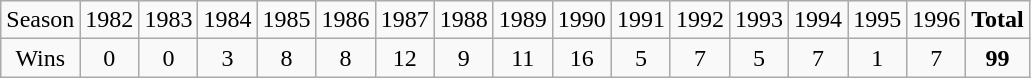<table class="wikitable sortable">
<tr>
<td>Season</td>
<td>1982</td>
<td>1983</td>
<td>1984</td>
<td>1985</td>
<td>1986</td>
<td>1987</td>
<td>1988</td>
<td>1989</td>
<td>1990</td>
<td>1991</td>
<td>1992</td>
<td>1993</td>
<td>1994</td>
<td>1995</td>
<td>1996</td>
<td><strong>Total</strong></td>
</tr>
<tr align=center>
<td>Wins</td>
<td>0</td>
<td>0</td>
<td>3</td>
<td>8</td>
<td>8</td>
<td>12</td>
<td>9</td>
<td>11</td>
<td>16</td>
<td>5</td>
<td>7</td>
<td>5</td>
<td>7</td>
<td>1</td>
<td>7</td>
<td><strong>99</strong></td>
</tr>
</table>
